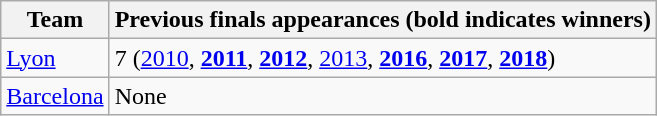<table class="wikitable">
<tr>
<th>Team</th>
<th>Previous finals appearances (bold indicates winners)</th>
</tr>
<tr>
<td> <a href='#'>Lyon</a></td>
<td>7 (<a href='#'>2010</a>, <strong><a href='#'>2011</a></strong>, <strong><a href='#'>2012</a></strong>, <a href='#'>2013</a>, <strong><a href='#'>2016</a></strong>, <strong><a href='#'>2017</a></strong>, <strong><a href='#'>2018</a></strong>)</td>
</tr>
<tr>
<td> <a href='#'>Barcelona</a></td>
<td>None</td>
</tr>
</table>
